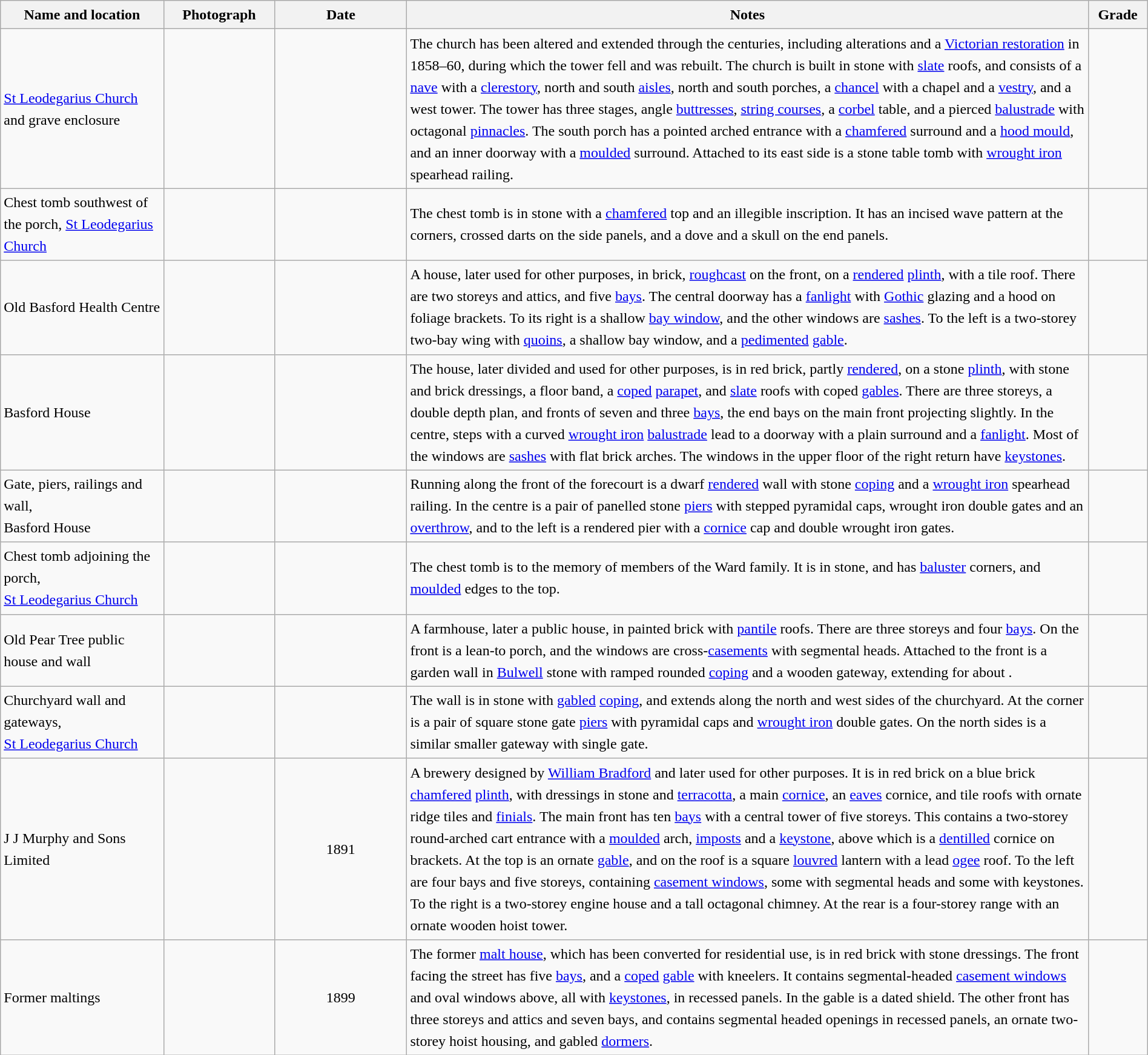<table class="wikitable sortable plainrowheaders" style="width:100%; border:0px; text-align:left; line-height:150%">
<tr>
<th scope="col"  style="width:150px">Name and location</th>
<th scope="col"  style="width:100px" class="unsortable">Photograph</th>
<th scope="col"  style="width:120px">Date</th>
<th scope="col"  style="width:650px" class="unsortable">Notes</th>
<th scope="col"  style="width:50px">Grade</th>
</tr>
<tr>
<td><a href='#'>St Leodegarius Church</a> and grave enclosure<br><small></small></td>
<td></td>
<td align="center"></td>
<td>The church has been altered and extended through the centuries, including alterations and a <a href='#'>Victorian restoration</a> in 1858–60, during which the tower fell and was rebuilt.  The church is built in stone with <a href='#'>slate</a> roofs, and consists of a <a href='#'>nave</a> with a <a href='#'>clerestory</a>, north and south <a href='#'>aisles</a>, north and south porches, a <a href='#'>chancel</a> with a chapel and a <a href='#'>vestry</a>, and a west tower.  The tower has three stages, angle <a href='#'>buttresses</a>, <a href='#'>string courses</a>, a <a href='#'>corbel</a> table, and a pierced <a href='#'>balustrade</a> with octagonal <a href='#'>pinnacles</a>.  The south porch has a pointed arched entrance with a <a href='#'>chamfered</a> surround and a <a href='#'>hood mould</a>, and an inner doorway with a <a href='#'>moulded</a> surround. Attached to its east side is a stone table tomb with <a href='#'>wrought iron</a> spearhead railing.</td>
<td align="center" ></td>
</tr>
<tr>
<td>Chest tomb southwest of the porch, <a href='#'>St Leodegarius Church</a><br><small></small></td>
<td></td>
<td align="center"></td>
<td>The chest tomb is in stone with a <a href='#'>chamfered</a> top and an illegible inscription.  It has an incised wave pattern at the corners, crossed darts on the side panels, and a dove and a skull on the end panels.</td>
<td align="center" ></td>
</tr>
<tr>
<td>Old Basford Health Centre<br><small></small></td>
<td></td>
<td align="center"></td>
<td>A house, later used for other purposes, in brick, <a href='#'>roughcast</a> on the front, on a <a href='#'>rendered</a> <a href='#'>plinth</a>, with a tile roof.  There are two storeys and attics, and five <a href='#'>bays</a>.  The central doorway has a <a href='#'>fanlight</a> with <a href='#'>Gothic</a> glazing and a hood on foliage brackets.  To its right is a shallow <a href='#'>bay window</a>, and the other windows are <a href='#'>sashes</a>.  To the left is a two-storey two-bay wing with <a href='#'>quoins</a>, a shallow bay window, and a <a href='#'>pedimented</a> <a href='#'>gable</a>.</td>
<td align="center" ></td>
</tr>
<tr>
<td>Basford House<br><small></small></td>
<td></td>
<td align="center"></td>
<td>The house, later divided and used for other purposes, is in red brick, partly <a href='#'>rendered</a>, on a stone <a href='#'>plinth</a>, with stone and brick dressings, a floor band, a <a href='#'>coped</a> <a href='#'>parapet</a>, and <a href='#'>slate</a> roofs with coped <a href='#'>gables</a>.  There are three storeys, a double depth plan, and fronts of seven and three <a href='#'>bays</a>, the end bays on the main front projecting slightly.  In the centre, steps with a curved <a href='#'>wrought iron</a> <a href='#'>balustrade</a> lead to a doorway with a plain surround and a <a href='#'>fanlight</a>.  Most of the windows are <a href='#'>sashes</a> with flat brick arches.  The windows in the upper floor of the right return have <a href='#'>keystones</a>.</td>
<td align="center" ></td>
</tr>
<tr>
<td>Gate, piers, railings and wall,<br>Basford House<br><small></small></td>
<td></td>
<td align="center"></td>
<td>Running along the front of the forecourt is a dwarf <a href='#'>rendered</a> wall with stone <a href='#'>coping</a> and a <a href='#'>wrought iron</a> spearhead railing.  In the centre is a pair of panelled stone <a href='#'>piers</a> with stepped pyramidal caps, wrought iron double gates and an <a href='#'>overthrow</a>, and to the left is a rendered pier with a <a href='#'>cornice</a> cap and double wrought iron gates.</td>
<td align="center" ></td>
</tr>
<tr>
<td>Chest tomb adjoining the porch,<br><a href='#'>St Leodegarius Church</a><br><small></small></td>
<td></td>
<td align="center"></td>
<td>The chest tomb is to the memory of members of the Ward family.  It is in stone, and has <a href='#'>baluster</a> corners, and <a href='#'>moulded</a> edges to the top.</td>
<td align="center" ></td>
</tr>
<tr>
<td>Old Pear Tree public house and wall<br><small></small></td>
<td></td>
<td align="center"></td>
<td>A farmhouse, later a public house, in painted brick with <a href='#'>pantile</a> roofs.  There are three storeys and four <a href='#'>bays</a>.  On the front is a lean-to porch, and the windows are cross-<a href='#'>casements</a> with segmental heads.  Attached to the front is a garden wall in <a href='#'>Bulwell</a> stone with ramped rounded <a href='#'>coping</a> and a wooden gateway, extending for about .</td>
<td align="center" ></td>
</tr>
<tr>
<td>Churchyard wall and gateways,<br><a href='#'>St Leodegarius Church</a><br><small></small></td>
<td></td>
<td align="center"></td>
<td>The wall is in stone with <a href='#'>gabled</a> <a href='#'>coping</a>, and extends along the north and west sides of the churchyard.  At the corner is a pair of square stone gate <a href='#'>piers</a> with pyramidal caps and <a href='#'>wrought iron</a> double gates.  On the north sides is a similar smaller gateway with single gate.</td>
<td align="center" ></td>
</tr>
<tr>
<td>J J Murphy and Sons Limited<br><small></small></td>
<td></td>
<td align="center">1891</td>
<td>A brewery designed by <a href='#'>William Bradford</a> and later used for other purposes.  It is in red brick on a blue brick <a href='#'>chamfered</a> <a href='#'>plinth</a>, with dressings in stone and <a href='#'>terracotta</a>, a main <a href='#'>cornice</a>, an <a href='#'>eaves</a> cornice, and tile roofs with ornate ridge tiles and <a href='#'>finials</a>.  The main front has ten <a href='#'>bays</a> with a central tower of five storeys.  This contains a two-storey round-arched cart entrance with a <a href='#'>moulded</a> arch, <a href='#'>imposts</a> and a <a href='#'>keystone</a>, above which is a <a href='#'>dentilled</a> cornice on brackets.  At the top is an ornate <a href='#'>gable</a>, and on the roof is a square <a href='#'>louvred</a> lantern with a lead <a href='#'>ogee</a> roof.  To the left are four bays and five storeys, containing <a href='#'>casement windows</a>, some with segmental heads and some with keystones.  To the right is a two-storey engine house and a tall octagonal chimney.  At the rear is a four-storey range with an ornate wooden hoist tower.</td>
<td align="center" ></td>
</tr>
<tr>
<td>Former maltings<br><small></small></td>
<td></td>
<td align="center">1899</td>
<td>The former <a href='#'>malt house</a>, which has been converted for residential use, is in red brick with stone dressings.  The front facing the street has five <a href='#'>bays</a>, and a <a href='#'>coped</a> <a href='#'>gable</a> with kneelers.  It contains segmental-headed <a href='#'>casement windows</a> and oval windows above, all with <a href='#'>keystones</a>, in recessed panels.  In the gable is a dated shield.  The other front has three storeys and attics and seven bays, and contains segmental headed openings in recessed panels, an ornate two-storey hoist housing, and gabled <a href='#'>dormers</a>.</td>
<td align="center" ></td>
</tr>
<tr>
</tr>
</table>
